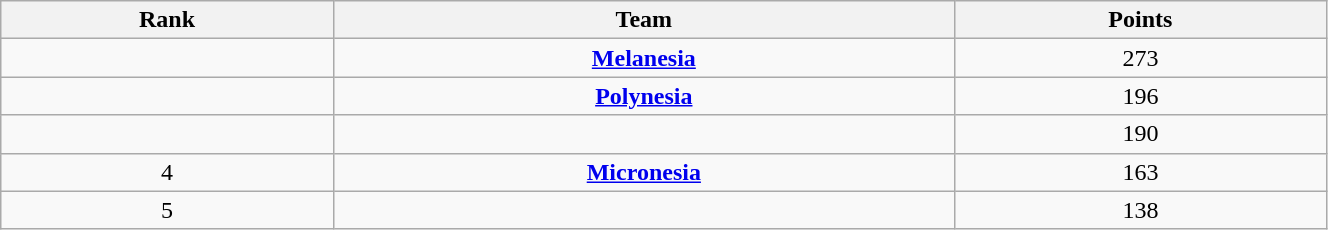<table class="wikitable" style="text-align:center" width=70%>
<tr>
<th>Rank</th>
<th>Team</th>
<th>Points</th>
</tr>
<tr>
<td></td>
<td><strong><a href='#'>Melanesia</a></strong></td>
<td>273</td>
</tr>
<tr>
<td></td>
<td><strong><a href='#'>Polynesia</a></strong></td>
<td>196</td>
</tr>
<tr>
<td></td>
<td><strong></strong></td>
<td>190</td>
</tr>
<tr>
<td>4</td>
<td><strong><a href='#'>Micronesia</a></strong></td>
<td>163</td>
</tr>
<tr>
<td>5</td>
<td><strong></strong></td>
<td>138</td>
</tr>
</table>
